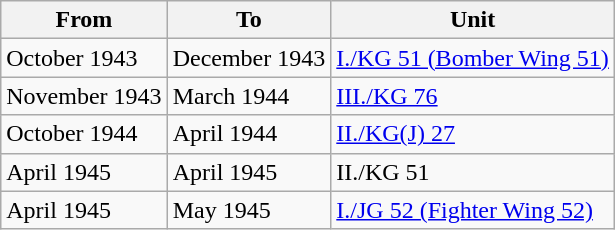<table class="wikitable">
<tr>
<th>From</th>
<th>To</th>
<th>Unit</th>
</tr>
<tr>
<td>October 1943</td>
<td>December 1943</td>
<td><a href='#'>I./KG 51 (Bomber Wing 51)</a></td>
</tr>
<tr>
<td>November 1943</td>
<td>March 1944</td>
<td><a href='#'>III./KG 76</a></td>
</tr>
<tr>
<td>October 1944</td>
<td>April 1944</td>
<td><a href='#'>II./KG(J) 27</a></td>
</tr>
<tr>
<td>April 1945</td>
<td>April 1945</td>
<td>II./KG 51</td>
</tr>
<tr>
<td>April 1945</td>
<td>May 1945</td>
<td><a href='#'>I./JG 52 (Fighter Wing 52)</a></td>
</tr>
</table>
